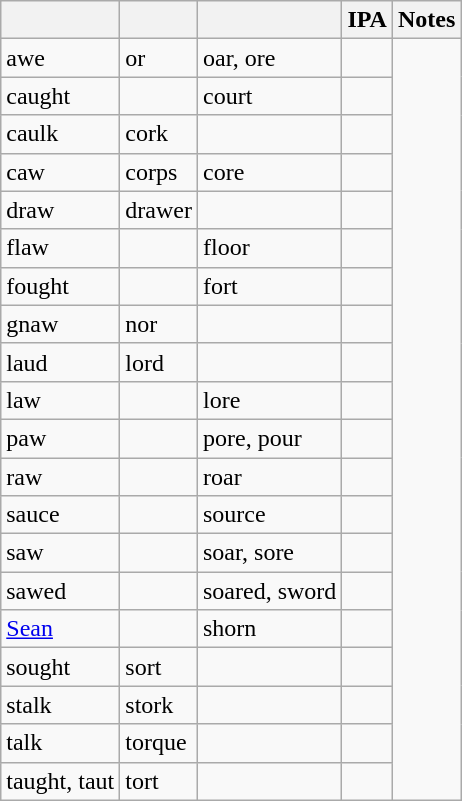<table class="wikitable sortable mw-collapsible mw-collapsed">
<tr>
<th></th>
<th></th>
<th></th>
<th>IPA</th>
<th>Notes</th>
</tr>
<tr>
<td>awe</td>
<td>or</td>
<td>oar, ore</td>
<td></td>
</tr>
<tr>
<td>caught</td>
<td></td>
<td>court</td>
<td></td>
</tr>
<tr>
<td>caulk</td>
<td>cork</td>
<td></td>
<td></td>
</tr>
<tr>
<td>caw</td>
<td>corps</td>
<td>core</td>
<td></td>
</tr>
<tr>
<td>draw</td>
<td>drawer</td>
<td></td>
<td></td>
</tr>
<tr>
<td>flaw</td>
<td></td>
<td>floor</td>
<td></td>
</tr>
<tr>
<td>fought</td>
<td></td>
<td>fort</td>
<td></td>
</tr>
<tr>
<td>gnaw</td>
<td>nor</td>
<td></td>
<td></td>
</tr>
<tr>
<td>laud</td>
<td>lord</td>
<td></td>
<td></td>
</tr>
<tr>
<td>law</td>
<td></td>
<td>lore</td>
<td></td>
</tr>
<tr>
<td>paw</td>
<td></td>
<td>pore, pour</td>
<td></td>
</tr>
<tr>
<td>raw</td>
<td></td>
<td>roar</td>
<td></td>
</tr>
<tr>
<td>sauce</td>
<td></td>
<td>source</td>
<td></td>
</tr>
<tr>
<td>saw</td>
<td></td>
<td>soar, sore</td>
<td></td>
</tr>
<tr>
<td>sawed</td>
<td></td>
<td>soared, sword</td>
<td></td>
</tr>
<tr>
<td><a href='#'>Sean</a></td>
<td></td>
<td>shorn</td>
<td></td>
</tr>
<tr>
<td>sought</td>
<td>sort</td>
<td></td>
<td></td>
</tr>
<tr>
<td>stalk</td>
<td>stork</td>
<td></td>
<td></td>
</tr>
<tr>
<td>talk</td>
<td>torque</td>
<td></td>
<td></td>
</tr>
<tr>
<td>taught, taut</td>
<td>tort</td>
<td></td>
<td></td>
</tr>
</table>
